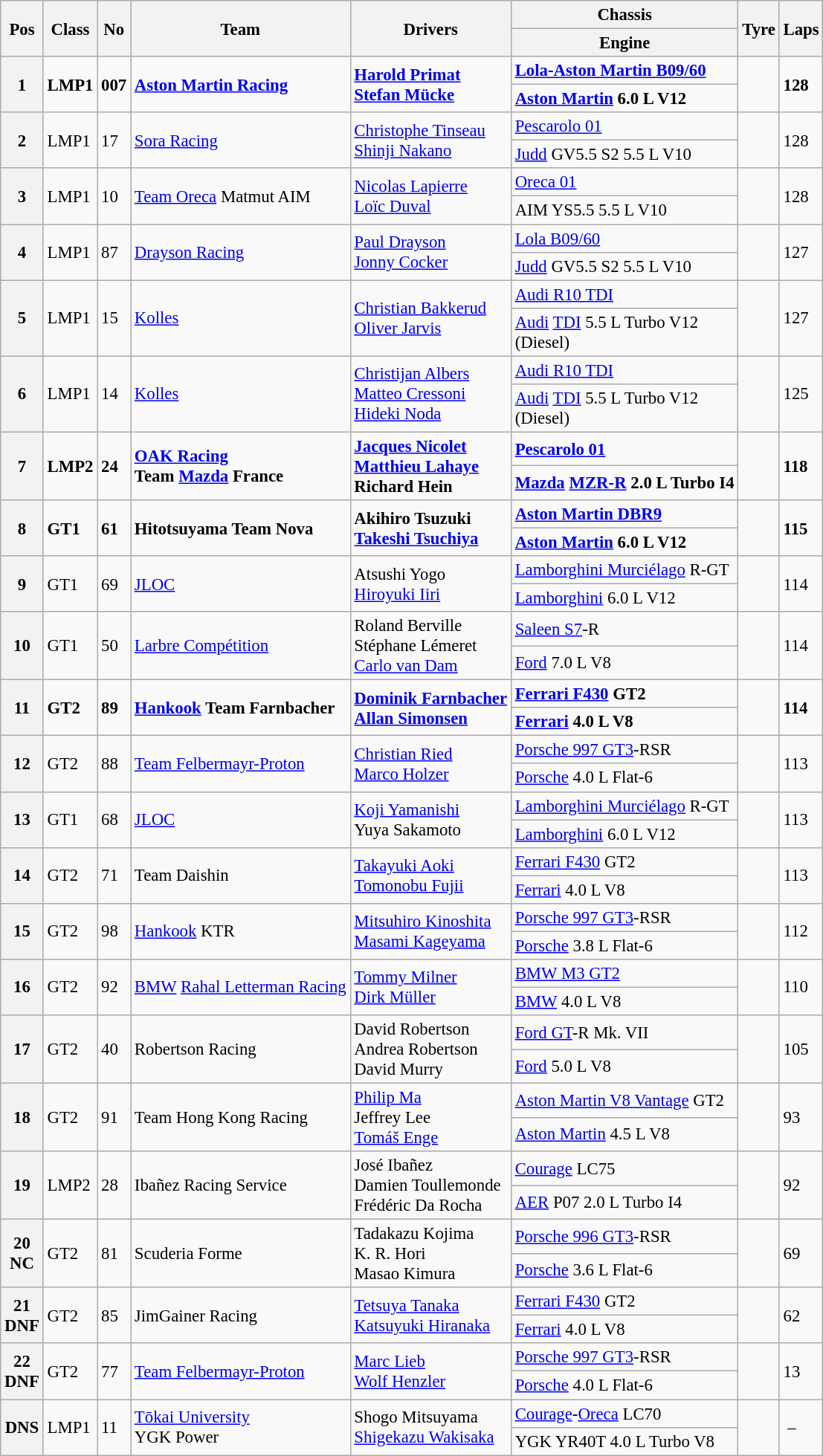<table class="wikitable" style="font-size: 95%;">
<tr>
<th rowspan=2>Pos</th>
<th rowspan=2>Class</th>
<th rowspan=2>No</th>
<th rowspan=2>Team</th>
<th rowspan=2>Drivers</th>
<th>Chassis</th>
<th rowspan=2>Tyre</th>
<th rowspan=2>Laps</th>
</tr>
<tr>
<th>Engine</th>
</tr>
<tr style="font-weight:bold">
<th rowspan=2>1</th>
<td rowspan=2>LMP1</td>
<td rowspan=2>007</td>
<td rowspan=2> <a href='#'>Aston Martin Racing</a></td>
<td rowspan=2> <a href='#'>Harold Primat</a><br> <a href='#'>Stefan Mücke</a></td>
<td><a href='#'>Lola-Aston Martin B09/60</a></td>
<td rowspan=2></td>
<td rowspan=2>128</td>
</tr>
<tr style="font-weight:bold">
<td><a href='#'>Aston Martin</a> 6.0 L V12</td>
</tr>
<tr>
<th rowspan=2>2</th>
<td rowspan=2>LMP1</td>
<td rowspan=2>17</td>
<td rowspan=2> <a href='#'>Sora Racing</a></td>
<td rowspan=2> <a href='#'>Christophe Tinseau</a><br> <a href='#'>Shinji Nakano</a></td>
<td><a href='#'>Pescarolo 01</a></td>
<td rowspan=2></td>
<td rowspan=2>128</td>
</tr>
<tr>
<td><a href='#'>Judd</a> GV5.5 S2 5.5 L V10</td>
</tr>
<tr>
<th rowspan=2>3</th>
<td rowspan=2>LMP1</td>
<td rowspan=2>10</td>
<td rowspan=2> <a href='#'>Team Oreca</a> Matmut AIM</td>
<td rowspan=2> <a href='#'>Nicolas Lapierre</a><br> <a href='#'>Loïc Duval</a></td>
<td><a href='#'>Oreca 01</a></td>
<td rowspan=2></td>
<td rowspan=2>128</td>
</tr>
<tr>
<td>AIM YS5.5 5.5 L V10</td>
</tr>
<tr>
<th rowspan=2>4</th>
<td rowspan=2>LMP1</td>
<td rowspan=2>87</td>
<td rowspan=2> <a href='#'>Drayson Racing</a></td>
<td rowspan=2> <a href='#'>Paul Drayson</a><br> <a href='#'>Jonny Cocker</a></td>
<td><a href='#'>Lola B09/60</a></td>
<td rowspan=2></td>
<td rowspan=2>127</td>
</tr>
<tr>
<td><a href='#'>Judd</a> GV5.5 S2 5.5 L V10</td>
</tr>
<tr>
<th rowspan=2>5</th>
<td rowspan=2>LMP1</td>
<td rowspan=2>15</td>
<td rowspan=2> <a href='#'>Kolles</a></td>
<td rowspan=2> <a href='#'>Christian Bakkerud</a><br> <a href='#'>Oliver Jarvis</a></td>
<td><a href='#'>Audi R10 TDI</a></td>
<td rowspan=2></td>
<td rowspan=2>127</td>
</tr>
<tr>
<td><a href='#'>Audi</a> <a href='#'>TDI</a> 5.5 L Turbo V12<br>(Diesel)</td>
</tr>
<tr>
<th rowspan=2>6</th>
<td rowspan=2>LMP1</td>
<td rowspan=2>14</td>
<td rowspan=2> <a href='#'>Kolles</a></td>
<td rowspan=2> <a href='#'>Christijan Albers</a><br> <a href='#'>Matteo Cressoni</a><br> <a href='#'>Hideki Noda</a></td>
<td><a href='#'>Audi R10 TDI</a></td>
<td rowspan=2></td>
<td rowspan=2>125</td>
</tr>
<tr>
<td><a href='#'>Audi</a> <a href='#'>TDI</a> 5.5 L Turbo V12<br>(Diesel)</td>
</tr>
<tr style="font-weight:bold">
<th rowspan=2>7</th>
<td rowspan=2>LMP2</td>
<td rowspan=2>24</td>
<td rowspan=2> <a href='#'>OAK Racing</a><br> Team <a href='#'>Mazda</a> France</td>
<td rowspan=2> <a href='#'>Jacques Nicolet</a><br> <a href='#'>Matthieu Lahaye</a><br> Richard Hein</td>
<td><a href='#'>Pescarolo 01</a></td>
<td rowspan=2></td>
<td rowspan=2>118</td>
</tr>
<tr style="font-weight:bold">
<td><a href='#'>Mazda</a> <a href='#'>MZR-R</a> 2.0 L Turbo I4</td>
</tr>
<tr style="font-weight:bold">
<th rowspan=2>8</th>
<td rowspan=2>GT1</td>
<td rowspan=2>61</td>
<td rowspan=2> Hitotsuyama Team Nova</td>
<td rowspan=2> Akihiro Tsuzuki<br> <a href='#'>Takeshi Tsuchiya</a></td>
<td><a href='#'>Aston Martin DBR9</a></td>
<td rowspan=2></td>
<td rowspan=2>115</td>
</tr>
<tr style="font-weight:bold">
<td><a href='#'>Aston Martin</a> 6.0 L V12</td>
</tr>
<tr>
<th rowspan=2>9</th>
<td rowspan=2>GT1</td>
<td rowspan=2>69</td>
<td rowspan=2> <a href='#'>JLOC</a></td>
<td rowspan=2> Atsushi Yogo<br> <a href='#'>Hiroyuki Iiri</a></td>
<td><a href='#'>Lamborghini Murciélago</a> R-GT</td>
<td rowspan=2></td>
<td rowspan=2>114</td>
</tr>
<tr>
<td><a href='#'>Lamborghini</a> 6.0 L V12</td>
</tr>
<tr>
<th rowspan=2>10</th>
<td rowspan=2>GT1</td>
<td rowspan=2>50</td>
<td rowspan=2> <a href='#'>Larbre Compétition</a></td>
<td rowspan=2> Roland Berville<br> Stéphane Lémeret<br> <a href='#'>Carlo van Dam</a></td>
<td><a href='#'>Saleen S7</a>-R</td>
<td rowspan=2></td>
<td rowspan=2>114</td>
</tr>
<tr>
<td><a href='#'>Ford</a> 7.0 L V8</td>
</tr>
<tr style="font-weight:bold">
<th rowspan=2>11</th>
<td rowspan=2>GT2</td>
<td rowspan=2>89</td>
<td rowspan=2> <a href='#'>Hankook</a> Team Farnbacher</td>
<td rowspan=2> <a href='#'>Dominik Farnbacher</a><br> <a href='#'>Allan Simonsen</a></td>
<td><a href='#'>Ferrari F430</a> GT2</td>
<td rowspan=2></td>
<td rowspan=2>114</td>
</tr>
<tr style="font-weight:bold">
<td><a href='#'>Ferrari</a> 4.0 L V8</td>
</tr>
<tr>
<th rowspan=2>12</th>
<td rowspan=2>GT2</td>
<td rowspan=2>88</td>
<td rowspan=2> <a href='#'>Team Felbermayr-Proton</a></td>
<td rowspan=2> <a href='#'>Christian Ried</a><br> <a href='#'>Marco Holzer</a></td>
<td><a href='#'>Porsche 997 GT3</a>-RSR</td>
<td rowspan=2></td>
<td rowspan=2>113</td>
</tr>
<tr>
<td><a href='#'>Porsche</a> 4.0 L Flat-6</td>
</tr>
<tr>
<th rowspan=2>13</th>
<td rowspan=2>GT1</td>
<td rowspan=2>68</td>
<td rowspan=2> <a href='#'>JLOC</a></td>
<td rowspan=2> <a href='#'>Koji Yamanishi</a><br> Yuya Sakamoto</td>
<td><a href='#'>Lamborghini Murciélago</a> R-GT</td>
<td rowspan=2></td>
<td rowspan=2>113</td>
</tr>
<tr>
<td><a href='#'>Lamborghini</a> 6.0 L V12</td>
</tr>
<tr>
<th rowspan=2>14</th>
<td rowspan=2>GT2</td>
<td rowspan=2>71</td>
<td rowspan=2> Team Daishin</td>
<td rowspan=2> <a href='#'>Takayuki Aoki</a><br> <a href='#'>Tomonobu Fujii</a></td>
<td><a href='#'>Ferrari F430</a> GT2</td>
<td rowspan=2></td>
<td rowspan=2>113</td>
</tr>
<tr>
<td><a href='#'>Ferrari</a> 4.0 L V8</td>
</tr>
<tr>
<th rowspan=2>15</th>
<td rowspan=2>GT2</td>
<td rowspan=2>98</td>
<td rowspan=2> <a href='#'>Hankook</a> KTR</td>
<td rowspan=2> <a href='#'>Mitsuhiro Kinoshita</a><br> <a href='#'>Masami Kageyama</a></td>
<td><a href='#'>Porsche 997 GT3</a>-RSR</td>
<td rowspan=2></td>
<td rowspan=2>112</td>
</tr>
<tr>
<td><a href='#'>Porsche</a> 3.8 L Flat-6</td>
</tr>
<tr>
<th rowspan=2>16</th>
<td rowspan=2>GT2</td>
<td rowspan=2>92</td>
<td rowspan=2> <a href='#'>BMW</a> <a href='#'>Rahal Letterman Racing</a></td>
<td rowspan=2> <a href='#'>Tommy Milner</a><br> <a href='#'>Dirk Müller</a></td>
<td><a href='#'>BMW M3 GT2</a></td>
<td rowspan=2></td>
<td rowspan=2>110</td>
</tr>
<tr>
<td><a href='#'>BMW</a> 4.0 L V8</td>
</tr>
<tr>
<th rowspan=2>17</th>
<td rowspan=2>GT2</td>
<td rowspan=2>40</td>
<td rowspan=2> Robertson Racing</td>
<td rowspan=2> David Robertson<br> Andrea Robertson<br> David Murry</td>
<td><a href='#'>Ford GT</a>-R Mk. VII</td>
<td rowspan=2></td>
<td rowspan=2>105</td>
</tr>
<tr>
<td><a href='#'>Ford</a> 5.0 L V8</td>
</tr>
<tr>
<th rowspan=2>18</th>
<td rowspan=2>GT2</td>
<td rowspan=2>91</td>
<td rowspan=2> Team Hong Kong Racing</td>
<td rowspan=2> <a href='#'>Philip Ma</a><br> Jeffrey Lee<br> <a href='#'>Tomáš Enge</a></td>
<td><a href='#'>Aston Martin V8 Vantage</a> GT2</td>
<td rowspan=2></td>
<td rowspan=2>93</td>
</tr>
<tr>
<td><a href='#'>Aston Martin</a> 4.5 L V8</td>
</tr>
<tr>
<th rowspan=2>19</th>
<td rowspan=2>LMP2</td>
<td rowspan=2>28</td>
<td rowspan=2> Ibañez Racing Service</td>
<td rowspan=2> José Ibañez<br> Damien Toullemonde<br> Frédéric Da Rocha</td>
<td><a href='#'>Courage</a> LC75</td>
<td rowspan=2></td>
<td rowspan=2>92</td>
</tr>
<tr>
<td><a href='#'>AER</a> P07 2.0 L Turbo I4</td>
</tr>
<tr>
<th rowspan=2>20<br>NC</th>
<td rowspan=2>GT2</td>
<td rowspan=2>81</td>
<td rowspan=2> Scuderia Forme</td>
<td rowspan=2> Tadakazu Kojima<br> K. R. Hori<br> Masao Kimura</td>
<td><a href='#'>Porsche 996 GT3</a>-RSR</td>
<td rowspan=2></td>
<td rowspan=2>69</td>
</tr>
<tr>
<td><a href='#'>Porsche</a> 3.6 L Flat-6</td>
</tr>
<tr>
<th rowspan=2>21<br>DNF</th>
<td rowspan=2>GT2</td>
<td rowspan=2>85</td>
<td rowspan=2> JimGainer Racing</td>
<td rowspan=2> <a href='#'>Tetsuya Tanaka</a><br> <a href='#'>Katsuyuki Hiranaka</a></td>
<td><a href='#'>Ferrari F430</a> GT2</td>
<td rowspan=2></td>
<td rowspan=2>62</td>
</tr>
<tr>
<td><a href='#'>Ferrari</a> 4.0 L V8</td>
</tr>
<tr>
<th rowspan=2>22<br>DNF</th>
<td rowspan=2>GT2</td>
<td rowspan=2>77</td>
<td rowspan=2> <a href='#'>Team Felbermayr-Proton</a></td>
<td rowspan=2> <a href='#'>Marc Lieb</a><br> <a href='#'>Wolf Henzler</a></td>
<td><a href='#'>Porsche 997 GT3</a>-RSR</td>
<td rowspan=2></td>
<td rowspan=2>13</td>
</tr>
<tr>
<td><a href='#'>Porsche</a> 4.0 L Flat-6</td>
</tr>
<tr>
<th rowspan=2>DNS</th>
<td rowspan=2>LMP1</td>
<td rowspan=2>11</td>
<td rowspan=2> <a href='#'>Tōkai University</a><br> YGK Power</td>
<td rowspan=2> Shogo Mitsuyama<br> <a href='#'>Shigekazu Wakisaka</a></td>
<td><a href='#'>Courage</a>-<a href='#'>Oreca</a> LC70</td>
<td rowspan=2></td>
<td rowspan=2> –</td>
</tr>
<tr>
<td>YGK YR40T 4.0 L Turbo V8</td>
</tr>
</table>
